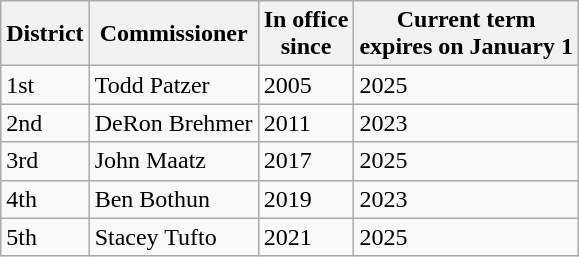<table class="wikitable sortable">
<tr>
<th>District</th>
<th>Commissioner</th>
<th>In office<br>since</th>
<th>Current term<br>expires on January 1</th>
</tr>
<tr>
<td>1st</td>
<td>Todd Patzer</td>
<td>2005</td>
<td>2025</td>
</tr>
<tr>
<td>2nd</td>
<td>DeRon Brehmer</td>
<td>2011</td>
<td>2023</td>
</tr>
<tr>
<td>3rd</td>
<td>John Maatz</td>
<td>2017</td>
<td>2025</td>
</tr>
<tr>
<td>4th</td>
<td>Ben Bothun</td>
<td>2019</td>
<td>2023</td>
</tr>
<tr>
<td>5th</td>
<td>Stacey Tufto</td>
<td>2021</td>
<td>2025</td>
</tr>
</table>
